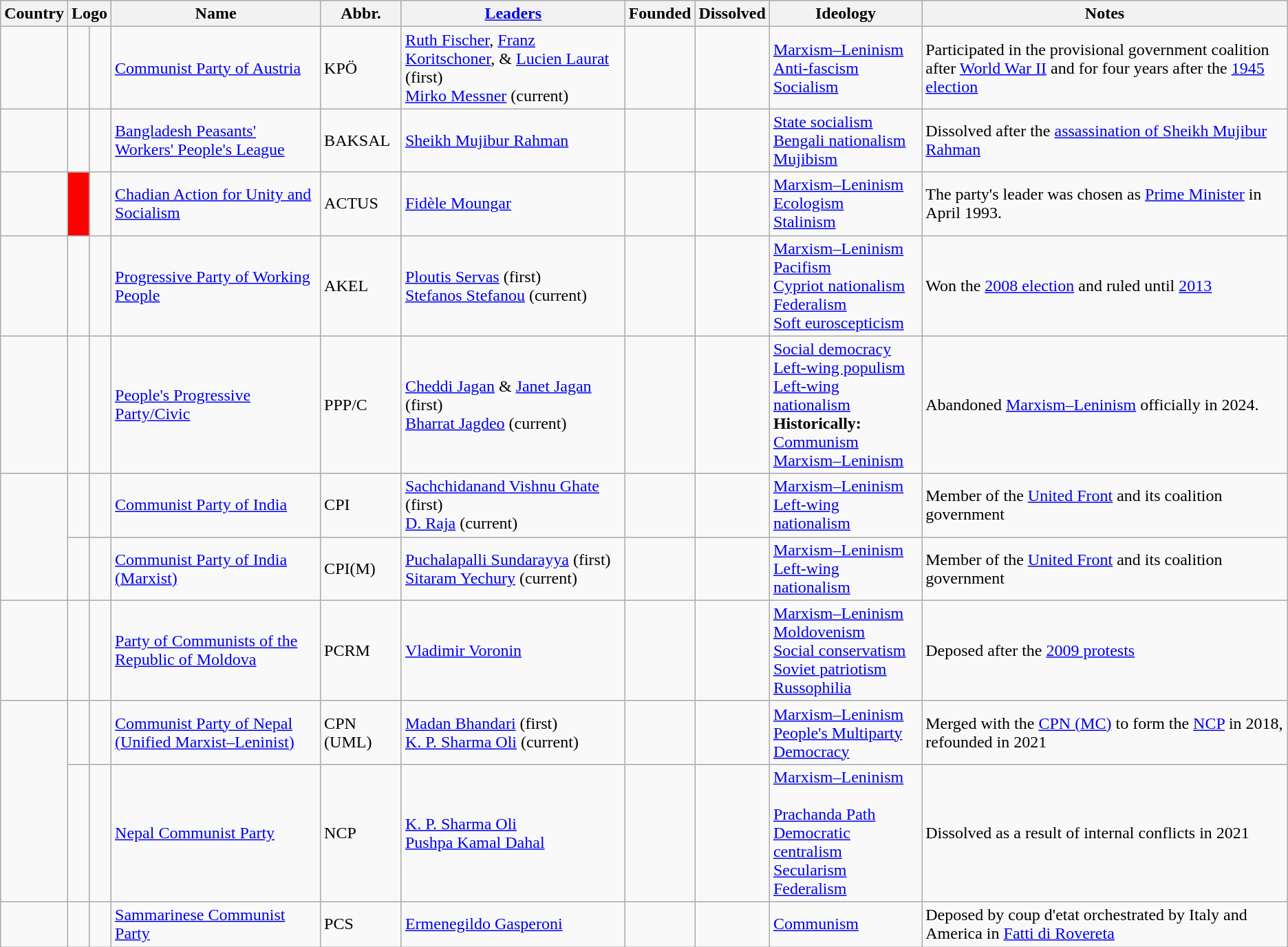<table class="wikitable sortable">
<tr>
<th>Country</th>
<th colspan=2>Logo</th>
<th>Name</th>
<th>Abbr.</th>
<th><a href='#'>Leaders</a></th>
<th>Founded</th>
<th>Dissolved</th>
<th>Ideology</th>
<th>Notes</th>
</tr>
<tr>
<td><br></td>
<td></td>
<td></td>
<td><a href='#'>Communist Party of Austria</a><br><small></small></td>
<td>KPÖ</td>
<td><a href='#'>Ruth Fischer</a>, <a href='#'>Franz Koritschoner</a>, & <a href='#'>Lucien Laurat</a> (first)<br><a href='#'>Mirko Messner</a> (current)</td>
<td></td>
<td></td>
<td><a href='#'>Marxism–Leninism</a><br><a href='#'>Anti-fascism</a><br><a href='#'>Socialism</a></td>
<td>Participated in the provisional government coalition after <a href='#'>World War II</a> and for four years after the <a href='#'>1945 election</a></td>
</tr>
<tr>
<td><br></td>
<td></td>
<td></td>
<td><a href='#'>Bangladesh Peasants' Workers' People's League</a><br><small></small></td>
<td>BAKSAL<br><small></small></td>
<td><a href='#'>Sheikh Mujibur Rahman</a></td>
<td></td>
<td></td>
<td><a href='#'>State socialism</a><br><a href='#'>Bengali nationalism</a><br><a href='#'>Mujibism</a></td>
<td>Dissolved after the <a href='#'>assassination of Sheikh Mujibur Rahman</a></td>
</tr>
<tr>
<td><br></td>
<td style="background-color: #FE0000"></td>
<td></td>
<td><a href='#'>Chadian Action for Unity and Socialism</a><br><small></small></td>
<td>ACTUS</td>
<td><a href='#'>Fidèle Moungar</a></td>
<td></td>
<td></td>
<td><a href='#'>Marxism–Leninism</a><br><a href='#'>Ecologism</a><br><a href='#'>Stalinism</a></td>
<td>The party's leader was chosen as <a href='#'>Prime Minister</a> in April 1993.</td>
</tr>
<tr>
<td><br></td>
<td></td>
<td></td>
<td><a href='#'>Progressive Party of Working People</a><br><small></small></td>
<td>AKEL<br><small></small></td>
<td><a href='#'>Ploutis Servas</a> (first)<br><a href='#'>Stefanos Stefanou</a> (current)</td>
<td></td>
<td></td>
<td><a href='#'>Marxism–Leninism</a><br><a href='#'>Pacifism</a><br><a href='#'>Cypriot nationalism</a><br><a href='#'>Federalism</a><br><a href='#'>Soft euroscepticism</a></td>
<td>Won the <a href='#'>2008 election</a> and ruled until <a href='#'>2013</a></td>
</tr>
<tr>
<td><br></td>
<td></td>
<td></td>
<td><a href='#'>People's Progressive Party/Civic</a></td>
<td>PPP/С</td>
<td><a href='#'>Cheddi Jagan</a> & <a href='#'>Janet Jagan</a> (first)<br><a href='#'>Bharrat Jagdeo</a> (current)</td>
<td></td>
<td></td>
<td><a href='#'>Social democracy</a><br><a href='#'>Left-wing populism</a><br><a href='#'>Left-wing nationalism</a><br><strong>Historically:</strong><br><a href='#'>Communism</a><br><a href='#'>Marxism–Leninism</a></td>
<td>Abandoned <a href='#'>Marxism–Leninism</a> officially in 2024.</td>
</tr>
<tr>
<td rowspan=2><br></td>
<td></td>
<td></td>
<td><a href='#'>Communist Party of India</a></td>
<td>CPI</td>
<td><a href='#'>Sachchidanand Vishnu Ghate</a> (first)<br><a href='#'>D. Raja</a> (current)</td>
<td></td>
<td></td>
<td><a href='#'>Marxism–Leninism</a><br><a href='#'>Left-wing nationalism</a></td>
<td>Member of the <a href='#'>United Front</a> and its coalition government</td>
</tr>
<tr>
<td></td>
<td></td>
<td><a href='#'>Communist Party of India (Marxist)</a></td>
<td>CPI(M)</td>
<td><a href='#'>Puchalapalli Sundarayya</a> (first)<br><a href='#'>Sitaram Yechury</a> (current)</td>
<td></td>
<td></td>
<td><a href='#'>Marxism–Leninism</a><br><a href='#'>Left-wing nationalism</a></td>
<td>Member of the <a href='#'>United Front</a> and its coalition government</td>
</tr>
<tr>
<td><br></td>
<td></td>
<td></td>
<td><a href='#'>Party of Communists of the Republic of Moldova</a><br><small></small></td>
<td>PCRM</td>
<td><a href='#'>Vladimir Voronin</a></td>
<td></td>
<td></td>
<td><a href='#'>Marxism–Leninism</a><br><a href='#'>Moldovenism</a><br><a href='#'>Social conservatism</a><br><a href='#'>Soviet patriotism</a><br><a href='#'>Russophilia</a></td>
<td>Deposed after the <a href='#'>2009 protests</a></td>
</tr>
<tr>
<td rowspan=2><br></td>
<td></td>
<td></td>
<td><a href='#'>Communist Party of Nepal (Unified Marxist–Leninist)</a><br><small></small></td>
<td>CPN (UML)<br><small></small></td>
<td><a href='#'>Madan Bhandari</a> (first)<br><a href='#'>K. P. Sharma Oli</a> (current)</td>
<td><br></td>
<td></td>
<td><a href='#'>Marxism–Leninism</a><br><a href='#'>People's Multiparty Democracy</a></td>
<td>Merged with the <a href='#'>CPN (MC)</a> to form the <a href='#'>NCP</a> in 2018, refounded in 2021</td>
</tr>
<tr>
<td></td>
<td></td>
<td><a href='#'>Nepal Communist Party</a><br><small></small></td>
<td>NCP<br><small></small></td>
<td><a href='#'>K. P. Sharma Oli</a><br><a href='#'>Pushpa Kamal Dahal</a></td>
<td></td>
<td></td>
<td><a href='#'>Marxism–Leninism</a><br><br><a href='#'>Prachanda Path</a><br><a href='#'>Democratic centralism</a><br><a href='#'>Secularism</a><br><a href='#'>Federalism</a></td>
<td>Dissolved as a result of internal conflicts in 2021</td>
</tr>
<tr>
<td><br></td>
<td></td>
<td></td>
<td><a href='#'>Sammarinese Communist Party</a><br><small></small></td>
<td>PCS</td>
<td><a href='#'>Ermenegildo Gasperoni</a></td>
<td></td>
<td></td>
<td><a href='#'>Communism</a></td>
<td>Deposed by coup d'etat orchestrated by Italy and America in <a href='#'>Fatti di Rovereta</a></td>
</tr>
</table>
